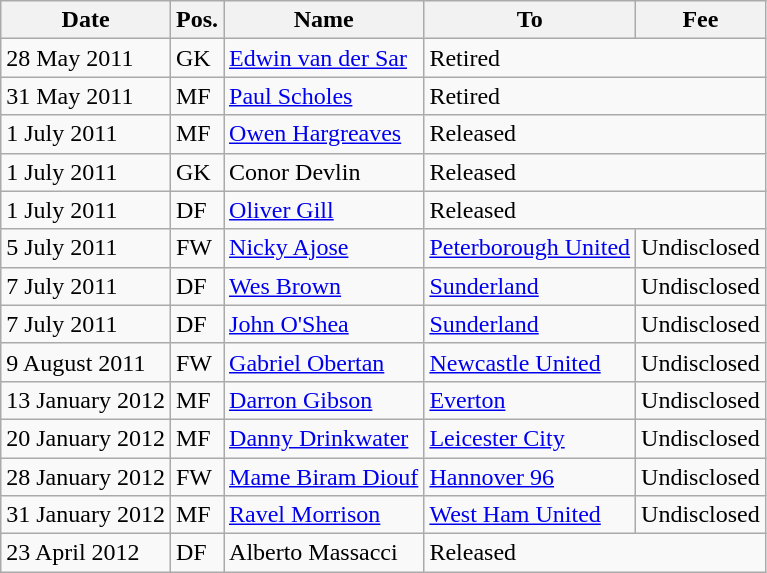<table class="wikitable">
<tr>
<th>Date</th>
<th>Pos.</th>
<th>Name</th>
<th>To</th>
<th>Fee</th>
</tr>
<tr>
<td>28 May 2011</td>
<td>GK</td>
<td> <a href='#'>Edwin van der Sar</a></td>
<td colspan=2>Retired</td>
</tr>
<tr>
<td>31 May 2011</td>
<td>MF</td>
<td> <a href='#'>Paul Scholes</a></td>
<td colspan=2>Retired</td>
</tr>
<tr>
<td>1 July 2011</td>
<td>MF</td>
<td> <a href='#'>Owen Hargreaves</a></td>
<td colspan="2">Released</td>
</tr>
<tr>
<td>1 July 2011</td>
<td>GK</td>
<td> Conor Devlin</td>
<td colspan="2">Released</td>
</tr>
<tr>
<td>1 July 2011</td>
<td>DF</td>
<td> <a href='#'>Oliver Gill</a></td>
<td colspan="2">Released</td>
</tr>
<tr>
<td>5 July 2011</td>
<td>FW</td>
<td> <a href='#'>Nicky Ajose</a></td>
<td> <a href='#'>Peterborough United</a></td>
<td>Undisclosed</td>
</tr>
<tr>
<td>7 July 2011</td>
<td>DF</td>
<td> <a href='#'>Wes Brown</a></td>
<td> <a href='#'>Sunderland</a></td>
<td>Undisclosed</td>
</tr>
<tr>
<td>7 July 2011</td>
<td>DF</td>
<td> <a href='#'>John O'Shea</a></td>
<td> <a href='#'>Sunderland</a></td>
<td>Undisclosed</td>
</tr>
<tr>
<td>9 August 2011</td>
<td>FW</td>
<td> <a href='#'>Gabriel Obertan</a></td>
<td> <a href='#'>Newcastle United</a></td>
<td>Undisclosed</td>
</tr>
<tr>
<td>13 January 2012</td>
<td>MF</td>
<td> <a href='#'>Darron Gibson</a></td>
<td> <a href='#'>Everton</a></td>
<td>Undisclosed</td>
</tr>
<tr>
<td>20 January 2012</td>
<td>MF</td>
<td> <a href='#'>Danny Drinkwater</a></td>
<td> <a href='#'>Leicester City</a></td>
<td>Undisclosed</td>
</tr>
<tr>
<td>28 January 2012</td>
<td>FW</td>
<td> <a href='#'>Mame Biram Diouf</a></td>
<td> <a href='#'>Hannover 96</a></td>
<td>Undisclosed</td>
</tr>
<tr>
<td>31 January 2012</td>
<td>MF</td>
<td> <a href='#'>Ravel Morrison</a></td>
<td> <a href='#'>West Ham United</a></td>
<td>Undisclosed</td>
</tr>
<tr>
<td>23 April 2012</td>
<td>DF</td>
<td> Alberto Massacci</td>
<td colspan="2">Released</td>
</tr>
</table>
